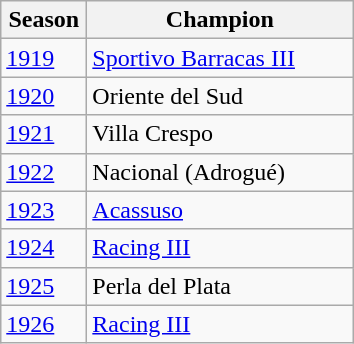<table class="wikitable sortable">
<tr>
<th width=50px>Season</th>
<th width=170px>Champion</th>
</tr>
<tr>
<td><a href='#'>1919</a></td>
<td><a href='#'>Sportivo Barracas III</a> </td>
</tr>
<tr>
<td><a href='#'>1920</a></td>
<td>Oriente del Sud</td>
</tr>
<tr>
<td><a href='#'>1921</a></td>
<td>Villa Crespo</td>
</tr>
<tr>
<td><a href='#'>1922</a></td>
<td>Nacional (Adrogué)</td>
</tr>
<tr>
<td><a href='#'>1923</a></td>
<td><a href='#'>Acassuso</a></td>
</tr>
<tr>
<td><a href='#'>1924</a></td>
<td><a href='#'>Racing III</a> </td>
</tr>
<tr>
<td><a href='#'>1925</a></td>
<td>Perla del Plata</td>
</tr>
<tr>
<td><a href='#'>1926</a></td>
<td><a href='#'>Racing III</a> </td>
</tr>
</table>
